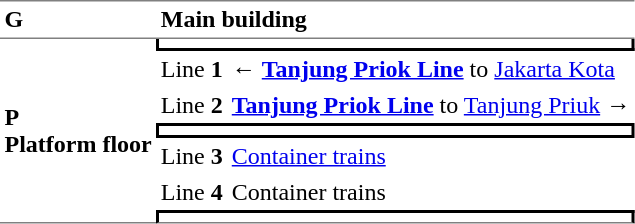<table table border=0 cellspacing=0 cellpadding=3>
<tr>
<td style="border-top:solid 1px gray;border-bottom:solid 1px gray;"><strong>G</strong></td>
<td style="border-top:solid 1px gray;border-bottom:solid 1px gray;"  colspan="2"><strong>Main building</strong></td>
</tr>
<tr>
<td style="border-bottom:solid 1px gray;" rowspan="7"><strong>P</strong><br><strong>Platform floor</strong></td>
<td style="border-bottom:solid 2px black;border-left:solid 2px black;border-right:solid 2px black; text-align:center" colspan="2"></td>
</tr>
<tr>
<td>Line <strong>1</strong></td>
<td>←   <strong><a href='#'>Tanjung Priok Line</a></strong> to <a href='#'>Jakarta Kota</a></td>
</tr>
<tr>
<td>Line <strong>2</strong></td>
<td> <strong><a href='#'>Tanjung Priok Line</a></strong> to <a href='#'>Tanjung Priuk</a>  →</td>
</tr>
<tr>
<td style="border-bottom:solid 2px black;border-top:solid 2px black;border-left:solid 2px black;border-right:solid 2px black; text-align:center" colspan="2"></td>
</tr>
<tr>
<td>Line <strong>3</strong></td>
<td><a href='#'>Container trains</a></td>
</tr>
<tr>
<td>Line <strong>4</strong></td>
<td>Container trains</td>
</tr>
<tr>
<td style="border-bottom:solid 1px gray;border-top:solid 2px black;border-left:solid 2px black;border-right:solid 2px black; text-align:center" colspan="2"></td>
</tr>
</table>
